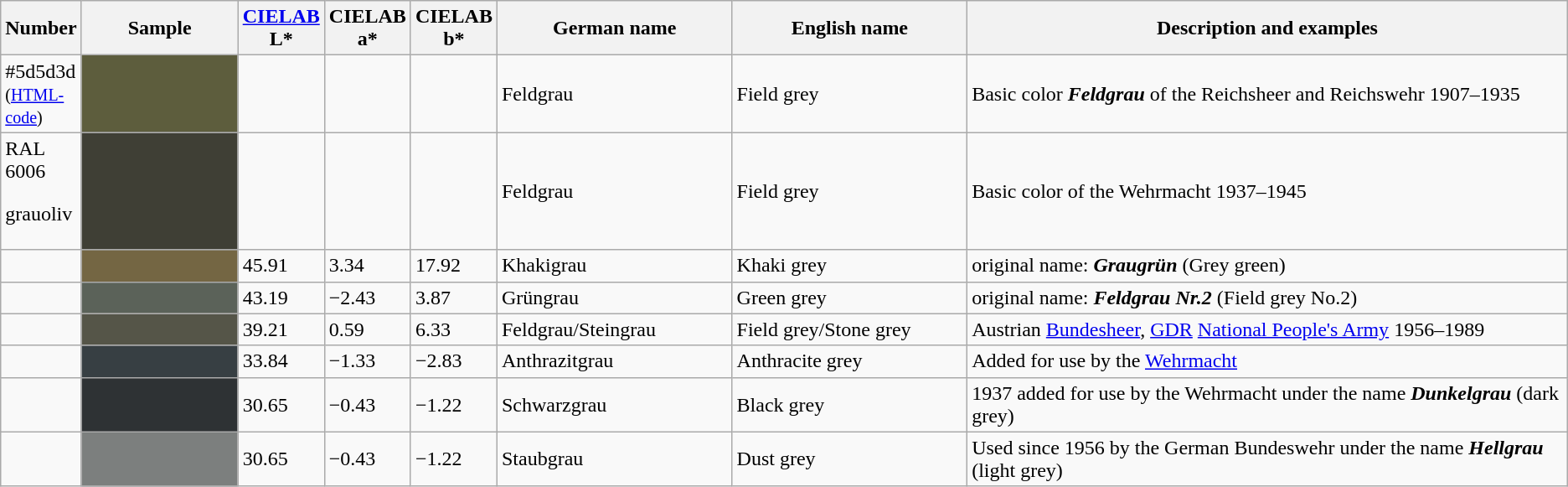<table class="wikitable">
<tr class="hintergrundfarbe6">
<th align="center" width="5%">Number</th>
<th width="10%">Sample</th>
<th width="4%"><a href='#'>CIELAB</a> L*</th>
<th width="4%">CIELAB a*</th>
<th width="4%">CIELAB b*</th>
<th width="15%">German name</th>
<th width="15%">English name</th>
<th>Description and examples</th>
</tr>
<tr #5d5d3d>
<td>#5d5d3d<br><small>(<a href='#'>HTML-code</a>)</small></td>
<td style="background:#5d5d3d"></td>
<td></td>
<td></td>
<td></td>
<td>Feldgrau</td>
<td>Field grey</td>
<td>Basic color <strong><em>Feldgrau</em></strong> of the Reichsheer and Reichswehr 1907–1935</td>
</tr>
<tr #4D5D53>
<td>RAL 6006<p>grauoliv</p></td>
<td style="background:#3f3f35"></td>
<td></td>
<td></td>
<td></td>
<td>Feldgrau</td>
<td>Field grey</td>
<td>Basic color of the Wehrmacht 1937–1945</td>
</tr>
<tr #6A5F31>
<td></td>
<td style="background:#746643"></td>
<td>45.91</td>
<td>3.34</td>
<td>17.92</td>
<td>Khakigrau</td>
<td>Khaki grey</td>
<td>original name: <strong><em>Graugrün</em></strong> (Grey green)</td>
</tr>
<tr #4D5645>
<td></td>
<td style="background:#5B6259"></td>
<td>43.19</td>
<td>−2.43</td>
<td>3.87</td>
<td>Grüngrau</td>
<td>Green grey</td>
<td>original name: <strong><em>Feldgrau Nr.2</em></strong> (Field grey No.2)</td>
</tr>
<tr #464531>
<td></td>
<td style="background:#555548"></td>
<td>39.21</td>
<td>0.59</td>
<td>6.33</td>
<td>Feldgrau/Steingrau</td>
<td>Field grey/Stone grey</td>
<td>Austrian <a href='#'>Bundesheer</a>, <a href='#'>GDR</a> <a href='#'>National People's Army</a> 1956–1989</td>
</tr>
<tr #293133>
<td></td>
<td style="background:#373F43"></td>
<td>33.84</td>
<td>−1.33</td>
<td>−2.83</td>
<td>Anthrazitgrau</td>
<td>Anthracite grey</td>
<td>Added for use by the <a href='#'>Wehrmacht</a></td>
</tr>
<tr #23282B>
<td></td>
<td style="background:#2E3234"></td>
<td>30.65</td>
<td>−0.43</td>
<td>−1.22</td>
<td>Schwarzgrau</td>
<td>Black grey</td>
<td>1937 added for use by the Wehrmacht under the name <strong><em>Dunkelgrau</em></strong> (dark grey)</td>
</tr>
<tr #7C7F7E>
<td></td>
<td style="background:#7C7F7E"></td>
<td>30.65</td>
<td>−0.43</td>
<td>−1.22</td>
<td>Staubgrau</td>
<td>Dust grey</td>
<td>Used since 1956 by the German Bundeswehr under the name <strong><em>Hellgrau</em></strong> (light grey)</td>
</tr>
</table>
